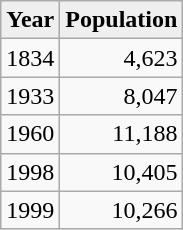<table class="wikitable">
<tr>
<th style="background:#efefef;">Year</th>
<th style="background:#efefef;">Population</th>
</tr>
<tr>
<td>1834</td>
<td align="right">4,623</td>
</tr>
<tr>
<td>1933</td>
<td align="right">8,047</td>
</tr>
<tr>
<td>1960</td>
<td align="right">11,188</td>
</tr>
<tr>
<td>1998</td>
<td align="right">10,405</td>
</tr>
<tr>
<td>1999</td>
<td align="right">10,266</td>
</tr>
</table>
